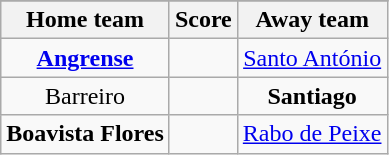<table class="wikitable" style="text-align: center">
<tr>
</tr>
<tr>
<th>Home team</th>
<th>Score</th>
<th>Away team</th>
</tr>
<tr>
<td><strong><a href='#'>Angrense</a></strong> </td>
<td></td>
<td><a href='#'>Santo António</a> </td>
</tr>
<tr>
<td>Barreiro </td>
<td></td>
<td><strong>Santiago</strong> </td>
</tr>
<tr>
<td><strong>Boavista Flores</strong> </td>
<td></td>
<td><a href='#'>Rabo de Peixe</a> </td>
</tr>
</table>
